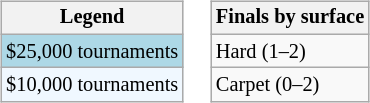<table>
<tr valign=top>
<td><br><table class=wikitable style="font-size:85%">
<tr>
<th>Legend</th>
</tr>
<tr style="background:lightblue;">
<td>$25,000 tournaments</td>
</tr>
<tr style="background:#f0f8ff;">
<td>$10,000 tournaments</td>
</tr>
</table>
</td>
<td><br><table class=wikitable style="font-size:85%">
<tr>
<th>Finals by surface</th>
</tr>
<tr>
<td>Hard (1–2)</td>
</tr>
<tr>
<td>Carpet (0–2)</td>
</tr>
</table>
</td>
</tr>
</table>
